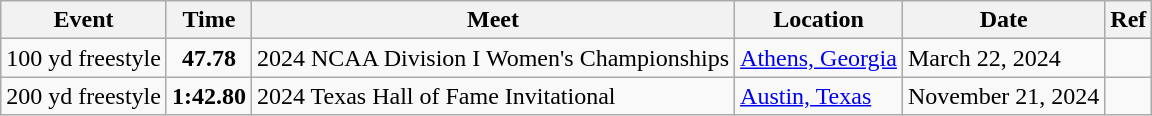<table class="wikitable">
<tr>
<th>Event</th>
<th>Time</th>
<th>Meet</th>
<th>Location</th>
<th>Date</th>
<th>Ref</th>
</tr>
<tr>
<td>100 yd freestyle</td>
<td style="text-align:center;"><strong>47.78</strong></td>
<td>2024 NCAA Division I Women's Championships</td>
<td><a href='#'>Athens, Georgia</a></td>
<td>March 22, 2024</td>
<td style="text-align:center;"></td>
</tr>
<tr>
<td>200 yd freestyle</td>
<td style="text-align:center;"><strong>1:42.80</strong></td>
<td>2024 Texas Hall of Fame Invitational</td>
<td><a href='#'>Austin, Texas</a></td>
<td>November 21, 2024</td>
<td style="text-align:center;"></td>
</tr>
</table>
